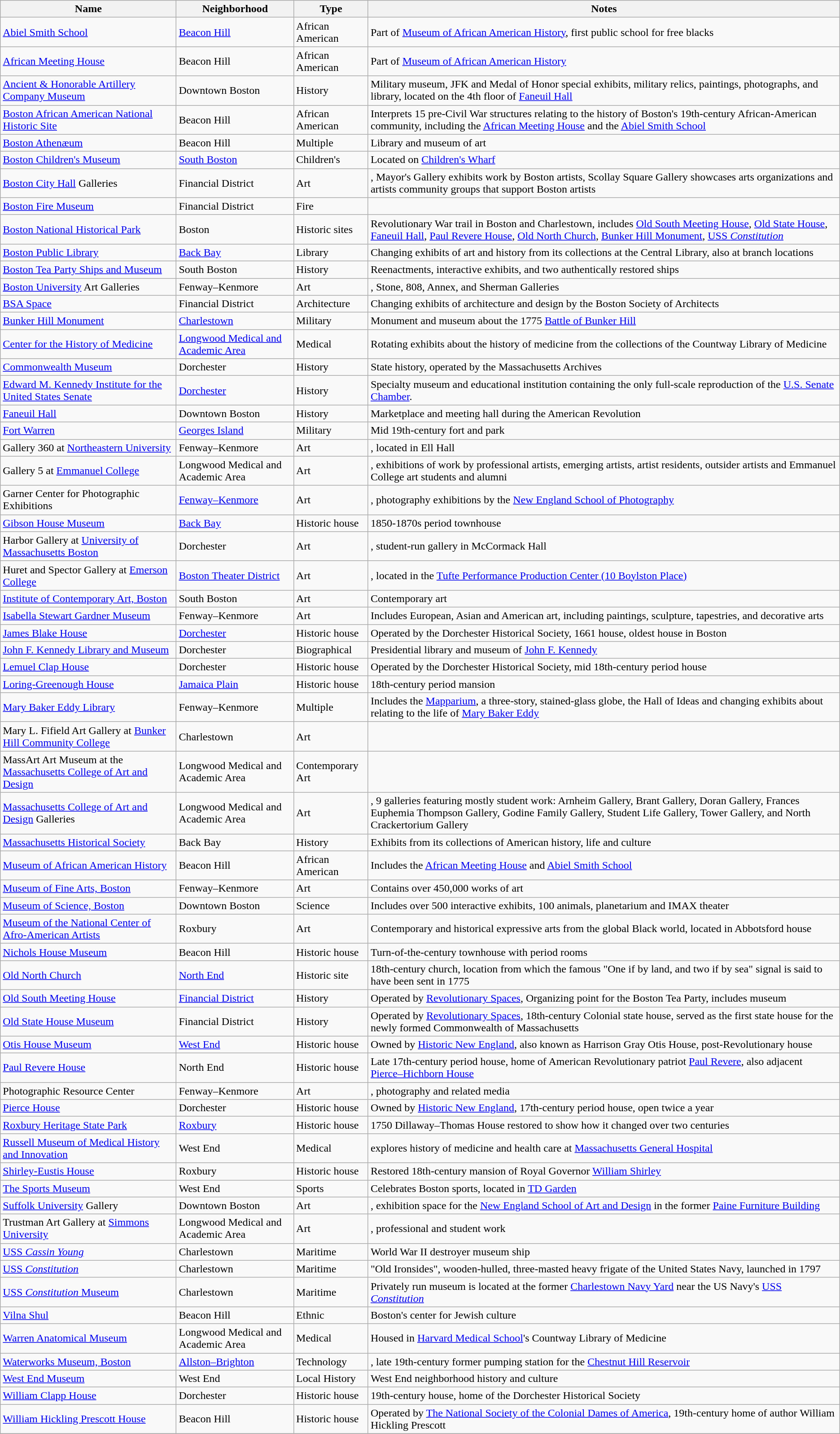<table class="wikitable sortable">
<tr>
<th>Name</th>
<th>Neighborhood</th>
<th>Type</th>
<th>Notes</th>
</tr>
<tr>
<td><a href='#'>Abiel Smith School</a></td>
<td><a href='#'>Beacon Hill</a></td>
<td>African American</td>
<td>Part of <a href='#'>Museum of African American History</a>, first public school for free blacks</td>
</tr>
<tr>
<td><a href='#'>African Meeting House</a></td>
<td>Beacon Hill</td>
<td>African American</td>
<td>Part of <a href='#'>Museum of African American History</a></td>
</tr>
<tr>
<td><a href='#'>Ancient & Honorable Artillery Company Museum</a></td>
<td>Downtown Boston</td>
<td>History</td>
<td>Military museum, JFK and Medal of Honor special exhibits, military relics, paintings, photographs, and library, located on  the 4th floor of <a href='#'>Faneuil Hall</a></td>
</tr>
<tr>
<td><a href='#'>Boston African American National Historic Site</a></td>
<td>Beacon Hill</td>
<td>African American</td>
<td>Interprets 15 pre-Civil War structures relating to the history of Boston's 19th-century African-American community, including the <a href='#'>African Meeting House</a> and the <a href='#'>Abiel Smith School</a></td>
</tr>
<tr>
<td><a href='#'>Boston Athenæum</a></td>
<td>Beacon Hill</td>
<td>Multiple</td>
<td>Library and museum of art</td>
</tr>
<tr>
<td><a href='#'>Boston Children's Museum</a></td>
<td><a href='#'>South Boston</a></td>
<td>Children's</td>
<td>Located on <a href='#'>Children's Wharf</a></td>
</tr>
<tr>
<td><a href='#'>Boston City Hall</a> Galleries</td>
<td>Financial District</td>
<td>Art</td>
<td>, Mayor's Gallery exhibits work by Boston artists, Scollay Square Gallery showcases arts organizations and artists community groups that support Boston artists</td>
</tr>
<tr>
<td><a href='#'>Boston Fire Museum</a></td>
<td>Financial District</td>
<td>Fire</td>
<td></td>
</tr>
<tr>
<td><a href='#'>Boston National Historical Park</a></td>
<td>Boston</td>
<td>Historic sites</td>
<td>Revolutionary War trail in Boston and Charlestown, includes <a href='#'>Old South Meeting House</a>, <a href='#'>Old State House</a>, <a href='#'>Faneuil Hall</a>, <a href='#'>Paul Revere House</a>, <a href='#'>Old North Church</a>, <a href='#'>Bunker Hill Monument</a>, <a href='#'>USS <em>Constitution</em></a></td>
</tr>
<tr>
<td><a href='#'>Boston Public Library</a></td>
<td><a href='#'>Back Bay</a></td>
<td>Library</td>
<td>Changing exhibits of art and history from its collections at the Central Library, also at branch locations</td>
</tr>
<tr>
<td><a href='#'>Boston Tea Party Ships and Museum</a></td>
<td>South Boston</td>
<td>History</td>
<td>Reenactments, interactive exhibits, and two authentically restored ships</td>
</tr>
<tr>
<td><a href='#'>Boston University</a> Art Galleries</td>
<td>Fenway–Kenmore</td>
<td>Art</td>
<td>, Stone, 808, Annex, and Sherman Galleries</td>
</tr>
<tr>
<td><a href='#'>BSA Space</a></td>
<td>Financial District</td>
<td>Architecture</td>
<td>Changing exhibits of architecture and design by the Boston Society of Architects</td>
</tr>
<tr>
<td><a href='#'>Bunker Hill Monument</a></td>
<td><a href='#'>Charlestown</a></td>
<td>Military</td>
<td>Monument and museum about the 1775 <a href='#'>Battle of Bunker Hill</a></td>
</tr>
<tr>
<td><a href='#'>Center for the History of Medicine</a></td>
<td><a href='#'>Longwood Medical and Academic Area</a></td>
<td>Medical</td>
<td>Rotating exhibits about the history of medicine from the collections of the Countway Library of Medicine</td>
</tr>
<tr>
<td><a href='#'>Commonwealth Museum</a></td>
<td>Dorchester</td>
<td>History</td>
<td>State history, operated by the Massachusetts Archives</td>
</tr>
<tr>
<td><a href='#'>Edward M. Kennedy Institute for the United States Senate</a></td>
<td><a href='#'>Dorchester</a></td>
<td>History</td>
<td>Specialty museum and educational institution containing the only full-scale reproduction of the <a href='#'>U.S. Senate Chamber</a>.</td>
</tr>
<tr>
<td><a href='#'>Faneuil Hall</a></td>
<td>Downtown Boston</td>
<td>History</td>
<td>Marketplace and meeting hall during the American Revolution</td>
</tr>
<tr>
<td><a href='#'>Fort Warren</a></td>
<td><a href='#'>Georges Island</a></td>
<td>Military</td>
<td>Mid 19th-century fort and park</td>
</tr>
<tr>
<td>Gallery 360 at <a href='#'>Northeastern University</a></td>
<td>Fenway–Kenmore</td>
<td>Art</td>
<td>, located in Ell Hall</td>
</tr>
<tr>
<td>Gallery 5 at <a href='#'>Emmanuel College</a></td>
<td>Longwood Medical and Academic Area</td>
<td>Art</td>
<td>, exhibitions of work by professional artists, emerging artists, artist residents, outsider artists and Emmanuel College art students and alumni</td>
</tr>
<tr>
<td>Garner Center for Photographic Exhibitions</td>
<td><a href='#'>Fenway–Kenmore</a></td>
<td>Art</td>
<td>, photography exhibitions by the <a href='#'>New England School of Photography</a></td>
</tr>
<tr>
<td><a href='#'>Gibson House Museum</a></td>
<td><a href='#'>Back Bay</a></td>
<td>Historic house</td>
<td>1850-1870s period townhouse</td>
</tr>
<tr>
<td>Harbor Gallery at <a href='#'>University of Massachusetts Boston</a></td>
<td>Dorchester</td>
<td>Art</td>
<td>, student-run gallery in McCormack Hall</td>
</tr>
<tr>
<td>Huret and Spector Gallery at <a href='#'>Emerson College</a></td>
<td><a href='#'>Boston Theater District</a></td>
<td>Art</td>
<td>, located in the <a href='#'>Tufte Performance Production Center (10 Boylston Place)</a></td>
</tr>
<tr>
<td><a href='#'>Institute of Contemporary Art, Boston</a></td>
<td>South Boston</td>
<td>Art</td>
<td>Contemporary art </td>
</tr>
<tr>
<td><a href='#'>Isabella Stewart Gardner Museum</a></td>
<td>Fenway–Kenmore</td>
<td>Art</td>
<td>Includes European, Asian and American art, including paintings, sculpture, tapestries, and decorative arts</td>
</tr>
<tr>
<td><a href='#'>James Blake House</a></td>
<td><a href='#'>Dorchester</a></td>
<td>Historic house</td>
<td>Operated by the Dorchester Historical Society, 1661 house, oldest house in Boston</td>
</tr>
<tr>
<td><a href='#'>John F. Kennedy Library and Museum</a></td>
<td>Dorchester</td>
<td>Biographical</td>
<td>Presidential library and museum of <a href='#'>John F. Kennedy</a></td>
</tr>
<tr>
<td><a href='#'>Lemuel Clap House</a></td>
<td>Dorchester</td>
<td>Historic house</td>
<td>Operated by the Dorchester Historical Society, mid 18th-century period house</td>
</tr>
<tr>
<td><a href='#'>Loring-Greenough House</a></td>
<td><a href='#'>Jamaica Plain</a></td>
<td>Historic house</td>
<td>18th-century period mansion</td>
</tr>
<tr>
<td><a href='#'>Mary Baker Eddy Library</a></td>
<td>Fenway–Kenmore</td>
<td>Multiple</td>
<td>Includes the <a href='#'>Mapparium</a>, a three-story, stained-glass globe, the Hall of Ideas and changing exhibits about relating to the life of <a href='#'>Mary Baker Eddy</a></td>
</tr>
<tr>
<td>Mary L. Fifield Art Gallery at <a href='#'>Bunker Hill Community College</a></td>
<td>Charlestown</td>
<td>Art</td>
<td></td>
</tr>
<tr>
<td>MassArt Art Museum at the <a href='#'>Massachusetts College of Art and Design</a></td>
<td>Longwood Medical and Academic Area</td>
<td>Contemporary Art</td>
<td></td>
</tr>
<tr>
<td><a href='#'>Massachusetts College of Art and Design</a> Galleries</td>
<td>Longwood Medical and Academic Area</td>
<td>Art</td>
<td>, 9 galleries featuring mostly student work: Arnheim Gallery, Brant Gallery, Doran Gallery, Frances Euphemia Thompson Gallery, Godine Family Gallery, Student Life Gallery, Tower Gallery, and North Crackertorium Gallery</td>
</tr>
<tr>
<td><a href='#'>Massachusetts Historical Society</a></td>
<td>Back Bay</td>
<td>History</td>
<td>Exhibits from its collections of American history, life and culture</td>
</tr>
<tr>
<td><a href='#'>Museum of African American History</a></td>
<td>Beacon Hill</td>
<td>African American</td>
<td>Includes the <a href='#'>African Meeting House</a> and <a href='#'>Abiel Smith School</a></td>
</tr>
<tr>
<td><a href='#'>Museum of Fine Arts, Boston</a></td>
<td>Fenway–Kenmore</td>
<td>Art</td>
<td>Contains over 450,000 works of art</td>
</tr>
<tr>
<td><a href='#'>Museum of Science, Boston</a></td>
<td>Downtown Boston</td>
<td>Science</td>
<td>Includes over 500 interactive exhibits, 100 animals, planetarium and IMAX theater</td>
</tr>
<tr>
<td><a href='#'>Museum of the National Center of Afro-American Artists</a></td>
<td>Roxbury</td>
<td>Art</td>
<td>Contemporary and historical expressive arts from the global Black world, located in Abbotsford house</td>
</tr>
<tr>
<td><a href='#'>Nichols House Museum</a></td>
<td>Beacon Hill</td>
<td>Historic house</td>
<td>Turn-of-the-century townhouse with period rooms</td>
</tr>
<tr>
<td><a href='#'>Old North Church</a></td>
<td><a href='#'>North End</a></td>
<td>Historic site</td>
<td>18th-century church, location from which the famous "One if by land, and two if by sea" signal is said to have been sent in 1775</td>
</tr>
<tr>
<td><a href='#'>Old South Meeting House</a></td>
<td><a href='#'>Financial District</a></td>
<td>History</td>
<td>Operated by <a href='#'>Revolutionary Spaces</a>, Organizing point for the Boston Tea Party, includes museum</td>
</tr>
<tr>
<td><a href='#'>Old State House Museum</a></td>
<td>Financial District</td>
<td>History</td>
<td>Operated by <a href='#'>Revolutionary Spaces</a>, 18th-century Colonial state house, served as the first state house for the newly formed Commonwealth of Massachusetts</td>
</tr>
<tr>
<td><a href='#'>Otis House Museum</a></td>
<td><a href='#'>West End</a></td>
<td>Historic house</td>
<td>Owned by <a href='#'>Historic New England</a>, also known as Harrison Gray Otis House, post-Revolutionary house</td>
</tr>
<tr>
<td><a href='#'>Paul Revere House</a></td>
<td>North End</td>
<td>Historic house</td>
<td>Late 17th-century period house, home of American Revolutionary patriot <a href='#'>Paul Revere</a>, also adjacent <a href='#'>Pierce–Hichborn House</a></td>
</tr>
<tr>
<td>Photographic Resource Center</td>
<td>Fenway–Kenmore</td>
<td>Art</td>
<td>, photography and related media</td>
</tr>
<tr>
<td><a href='#'>Pierce House</a></td>
<td>Dorchester</td>
<td>Historic house</td>
<td>Owned by <a href='#'>Historic New England</a>, 17th-century period house, open twice a year</td>
</tr>
<tr>
<td><a href='#'>Roxbury Heritage State Park</a></td>
<td><a href='#'>Roxbury</a></td>
<td>Historic house</td>
<td>1750 Dillaway–Thomas House restored to show how it changed over two centuries</td>
</tr>
<tr>
<td><a href='#'>Russell Museum of Medical History and Innovation</a></td>
<td>West End</td>
<td>Medical</td>
<td> explores history of medicine and health care at <a href='#'>Massachusetts General Hospital</a></td>
</tr>
<tr>
<td><a href='#'>Shirley-Eustis House</a></td>
<td>Roxbury</td>
<td>Historic house</td>
<td>Restored 18th-century mansion of Royal Governor <a href='#'>William Shirley</a></td>
</tr>
<tr>
<td><a href='#'>The Sports Museum</a></td>
<td>West End</td>
<td>Sports</td>
<td>Celebrates Boston sports, located in <a href='#'>TD Garden</a></td>
</tr>
<tr>
<td><a href='#'>Suffolk University</a> Gallery</td>
<td>Downtown Boston</td>
<td>Art</td>
<td>, exhibition space for the <a href='#'>New England School of Art and Design</a> in the former <a href='#'>Paine Furniture Building</a></td>
</tr>
<tr>
<td>Trustman Art Gallery at <a href='#'>Simmons University</a></td>
<td>Longwood Medical and Academic Area</td>
<td>Art</td>
<td>, professional and student work</td>
</tr>
<tr>
<td><a href='#'>USS <em>Cassin Young</em></a></td>
<td>Charlestown</td>
<td>Maritime</td>
<td>World War II destroyer museum ship</td>
</tr>
<tr>
<td><a href='#'>USS <em>Constitution</em></a></td>
<td>Charlestown</td>
<td>Maritime</td>
<td>"Old Ironsides", wooden-hulled, three-masted heavy frigate of the United States Navy, launched in 1797</td>
</tr>
<tr>
<td><a href='#'>USS <em>Constitution</em> Museum</a></td>
<td>Charlestown</td>
<td>Maritime</td>
<td>Privately run museum is located at the former <a href='#'>Charlestown Navy Yard</a> near the US Navy's <a href='#'>USS <em>Constitution</em></a></td>
</tr>
<tr>
<td><a href='#'>Vilna Shul</a></td>
<td>Beacon Hill</td>
<td>Ethnic</td>
<td>Boston's center for Jewish culture</td>
</tr>
<tr>
<td><a href='#'>Warren Anatomical Museum</a></td>
<td>Longwood Medical and Academic Area</td>
<td>Medical</td>
<td>Housed in <a href='#'>Harvard Medical School</a>'s Countway Library of Medicine</td>
</tr>
<tr>
<td><a href='#'>Waterworks Museum, Boston</a></td>
<td><a href='#'>Allston–Brighton</a></td>
<td>Technology</td>
<td>, late 19th-century former pumping station for the <a href='#'>Chestnut Hill Reservoir</a></td>
</tr>
<tr>
<td><a href='#'>West End Museum</a></td>
<td>West End</td>
<td>Local History</td>
<td>West End neighborhood history and culture</td>
</tr>
<tr>
<td><a href='#'>William Clapp House</a></td>
<td>Dorchester</td>
<td>Historic house</td>
<td>19th-century house, home of the Dorchester Historical Society</td>
</tr>
<tr>
<td><a href='#'>William Hickling Prescott House</a></td>
<td>Beacon Hill</td>
<td>Historic house</td>
<td>Operated by <a href='#'>The National Society of the Colonial Dames of America</a>, 19th-century home of author William Hickling Prescott</td>
</tr>
<tr>
</tr>
</table>
